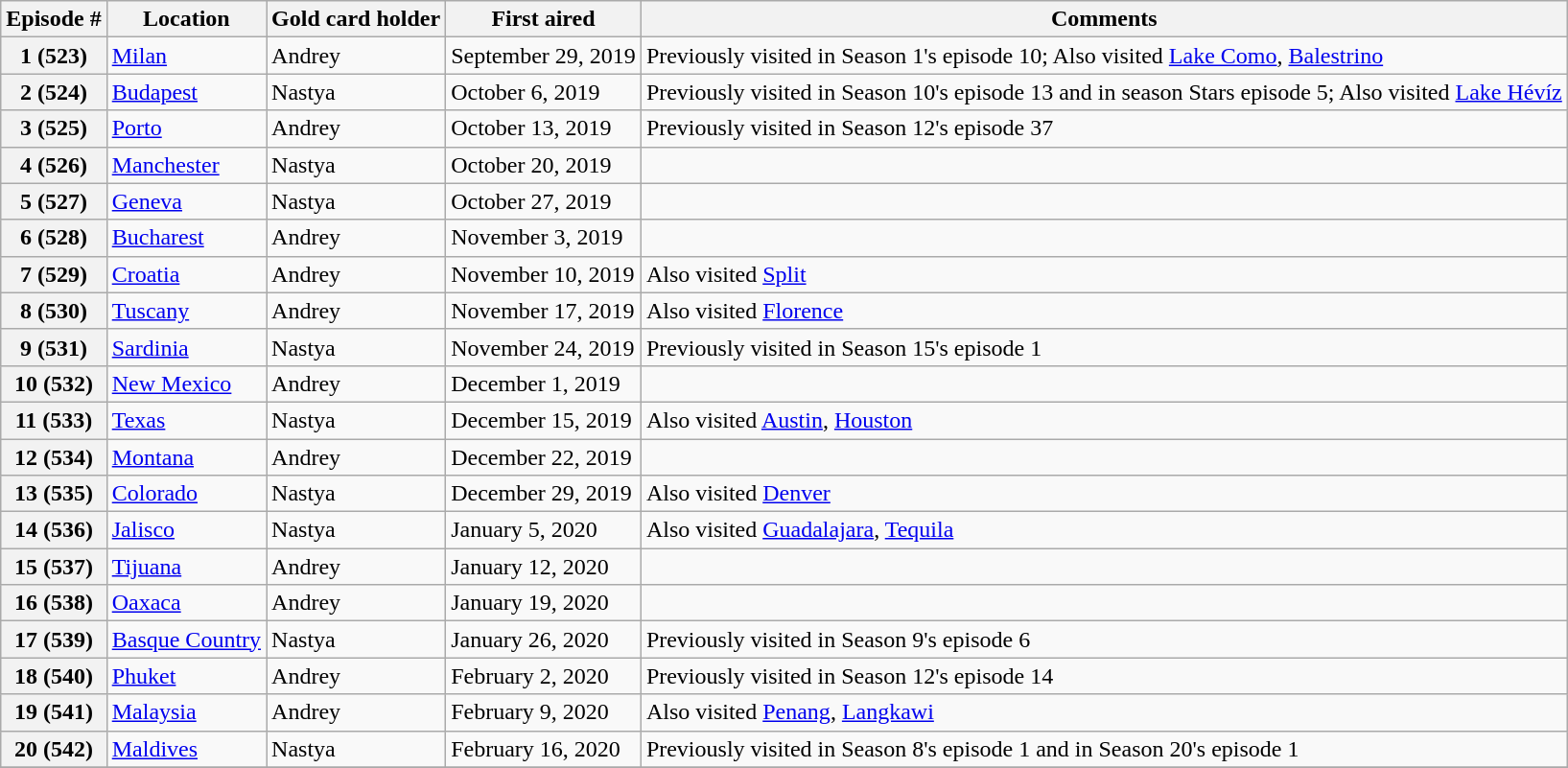<table class="wikitable">
<tr>
<th>Episode #</th>
<th>Location</th>
<th>Gold card holder</th>
<th>First aired</th>
<th>Comments</th>
</tr>
<tr>
<th>1 (523)</th>
<td> <a href='#'>Milan</a></td>
<td>Andrey</td>
<td>September 29, 2019</td>
<td>Previously visited in Season 1's episode 10; Also visited <a href='#'>Lake Como</a>, <a href='#'>Balestrino</a></td>
</tr>
<tr>
<th>2 (524)</th>
<td> <a href='#'>Budapest</a></td>
<td>Nastya</td>
<td>October 6, 2019</td>
<td>Previously visited in Season 10's episode 13 and in season Stars episode 5; Also visited <a href='#'>Lake Hévíz</a></td>
</tr>
<tr>
<th>3 (525)</th>
<td> <a href='#'>Porto</a></td>
<td>Andrey</td>
<td>October 13, 2019</td>
<td>Previously visited in Season 12's episode 37</td>
</tr>
<tr>
<th>4 (526)</th>
<td> <a href='#'>Manchester</a></td>
<td>Nastya</td>
<td>October 20, 2019</td>
<td></td>
</tr>
<tr>
<th>5 (527)</th>
<td> <a href='#'>Geneva</a></td>
<td>Nastya</td>
<td>October 27, 2019</td>
<td></td>
</tr>
<tr>
<th>6 (528)</th>
<td> <a href='#'>Bucharest</a></td>
<td>Andrey</td>
<td>November 3, 2019</td>
<td></td>
</tr>
<tr>
<th>7 (529)</th>
<td> <a href='#'>Croatia</a></td>
<td>Andrey</td>
<td>November 10, 2019</td>
<td>Also visited <a href='#'>Split</a></td>
</tr>
<tr>
<th>8 (530)</th>
<td> <a href='#'>Tuscany</a></td>
<td>Andrey</td>
<td>November 17, 2019</td>
<td>Also visited <a href='#'>Florence</a></td>
</tr>
<tr>
<th>9 (531)</th>
<td> <a href='#'>Sardinia</a></td>
<td>Nastya</td>
<td>November 24, 2019</td>
<td>Previously visited in Season 15's episode 1</td>
</tr>
<tr>
<th>10 (532)</th>
<td> <a href='#'>New Mexico</a></td>
<td>Andrey</td>
<td>December 1, 2019</td>
<td></td>
</tr>
<tr>
<th>11 (533)</th>
<td> <a href='#'>Texas</a></td>
<td>Nastya</td>
<td>December 15, 2019</td>
<td>Also visited <a href='#'>Austin</a>, <a href='#'>Houston</a></td>
</tr>
<tr>
<th>12 (534)</th>
<td> <a href='#'>Montana</a></td>
<td>Andrey</td>
<td>December 22, 2019</td>
<td></td>
</tr>
<tr>
<th>13 (535)</th>
<td> <a href='#'>Colorado</a></td>
<td>Nastya</td>
<td>December 29, 2019</td>
<td>Also visited <a href='#'>Denver</a></td>
</tr>
<tr>
<th>14 (536)</th>
<td> <a href='#'>Jalisco</a></td>
<td>Nastya</td>
<td>January 5, 2020</td>
<td>Also visited <a href='#'>Guadalajara</a>, <a href='#'>Tequila</a></td>
</tr>
<tr>
<th>15 (537)</th>
<td> <a href='#'>Tijuana</a></td>
<td>Andrey</td>
<td>January 12, 2020</td>
<td></td>
</tr>
<tr>
<th>16 (538)</th>
<td> <a href='#'>Oaxaca</a></td>
<td>Andrey</td>
<td>January 19, 2020</td>
<td></td>
</tr>
<tr>
<th>17 (539)</th>
<td> <a href='#'>Basque Country</a></td>
<td>Nastya</td>
<td>January 26, 2020</td>
<td>Previously visited in Season 9's episode 6</td>
</tr>
<tr>
<th>18 (540)</th>
<td> <a href='#'>Phuket</a></td>
<td>Andrey</td>
<td>February 2, 2020</td>
<td>Previously visited in Season 12's episode 14</td>
</tr>
<tr>
<th>19 (541)</th>
<td> <a href='#'>Malaysia</a></td>
<td>Andrey</td>
<td>February 9, 2020</td>
<td>Also visited <a href='#'>Penang</a>, <a href='#'>Langkawi</a></td>
</tr>
<tr>
<th>20 (542)</th>
<td> <a href='#'>Maldives</a></td>
<td>Nastya</td>
<td>February 16, 2020</td>
<td>Previously visited in Season 8's episode 1 and in Season 20's episode 1</td>
</tr>
<tr>
</tr>
</table>
